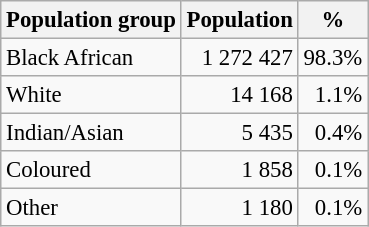<table class="wikitable" style="font-size: 95%; text-align: right">
<tr>
<th>Population group</th>
<th>Population</th>
<th>%</th>
</tr>
<tr>
<td align=left>Black African</td>
<td>1 272 427</td>
<td>98.3%</td>
</tr>
<tr>
<td align=left>White</td>
<td>14 168</td>
<td>1.1%</td>
</tr>
<tr>
<td align=left>Indian/Asian</td>
<td>5 435</td>
<td>0.4%</td>
</tr>
<tr>
<td align=left>Coloured</td>
<td>1 858</td>
<td>0.1%</td>
</tr>
<tr>
<td align=left>Other</td>
<td>1 180</td>
<td>0.1%</td>
</tr>
</table>
